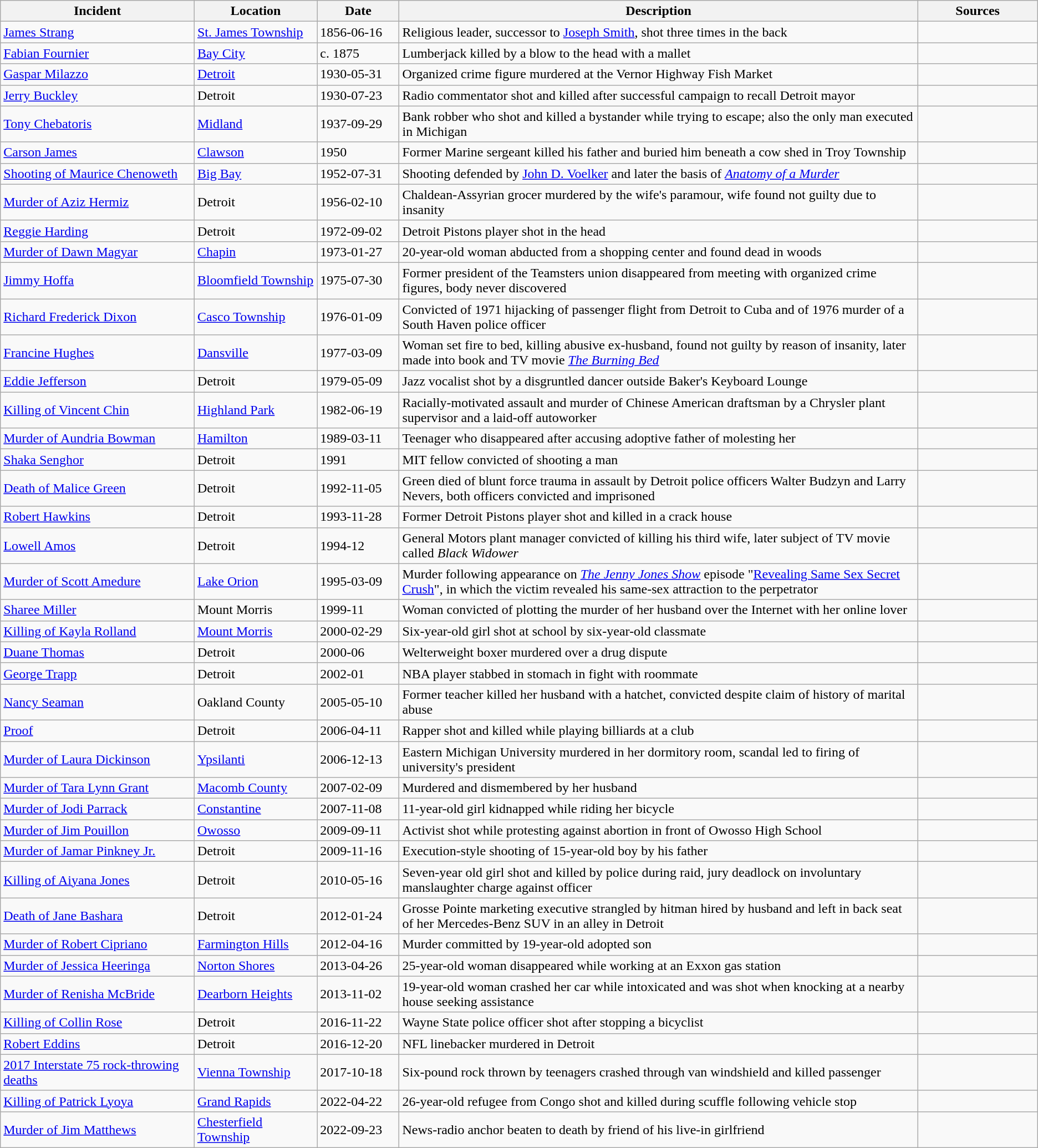<table class="wikitable sortable">
<tr>
<th width="250">Incident</th>
<th width="150">Location</th>
<th width="100">Date</th>
<th width="700">Description</th>
<th width="150">Sources</th>
</tr>
<tr>
<td><a href='#'>James Strang</a></td>
<td><a href='#'>St. James Township</a></td>
<td>1856-06-16</td>
<td>Religious leader, successor to <a href='#'>Joseph Smith</a>, shot three times in the back</td>
<td></td>
</tr>
<tr>
<td><a href='#'>Fabian Fournier</a></td>
<td><a href='#'>Bay City</a></td>
<td>c. 1875</td>
<td>Lumberjack killed by a blow to the head with a mallet</td>
<td></td>
</tr>
<tr>
<td><a href='#'>Gaspar Milazzo</a></td>
<td><a href='#'>Detroit</a></td>
<td>1930-05-31</td>
<td>Organized crime figure murdered at the Vernor Highway Fish Market</td>
</tr>
<tr>
<td><a href='#'>Jerry Buckley</a></td>
<td>Detroit</td>
<td>1930-07-23</td>
<td>Radio commentator shot and killed after successful campaign to recall Detroit mayor</td>
<td></td>
</tr>
<tr>
<td><a href='#'>Tony Chebatoris</a></td>
<td><a href='#'>Midland</a></td>
<td>1937-09-29</td>
<td>Bank robber who shot and killed a bystander while trying to escape; also the only man executed in Michigan</td>
<td></td>
</tr>
<tr>
<td><a href='#'>Carson James</a></td>
<td><a href='#'>Clawson</a></td>
<td>1950</td>
<td>Former Marine sergeant killed his father and buried him beneath a cow shed in Troy Township</td>
<td></td>
</tr>
<tr>
<td><a href='#'>Shooting of Maurice Chenoweth</a></td>
<td><a href='#'>Big Bay</a></td>
<td>1952-07-31</td>
<td>Shooting defended by <a href='#'>John D. Voelker</a> and later the basis of <em><a href='#'>Anatomy of a Murder</a></em></td>
<td></td>
</tr>
<tr>
<td><a href='#'>Murder of Aziz Hermiz</a></td>
<td>Detroit</td>
<td>1956-02-10</td>
<td>Chaldean-Assyrian grocer murdered by the wife's paramour, wife found not guilty due to insanity</td>
<td></td>
</tr>
<tr>
<td><a href='#'>Reggie Harding</a></td>
<td>Detroit</td>
<td>1972-09-02</td>
<td>Detroit Pistons player shot in the head</td>
<td></td>
</tr>
<tr>
<td><a href='#'>Murder of Dawn Magyar</a></td>
<td><a href='#'>Chapin</a></td>
<td>1973-01-27</td>
<td>20-year-old woman abducted from a shopping center and found dead in woods</td>
<td></td>
</tr>
<tr>
<td><a href='#'>Jimmy Hoffa</a></td>
<td><a href='#'>Bloomfield Township</a></td>
<td>1975-07-30</td>
<td>Former president of the Teamsters union disappeared from meeting with organized crime figures, body never discovered</td>
<td></td>
</tr>
<tr>
<td><a href='#'>Richard Frederick Dixon</a></td>
<td><a href='#'>Casco Township</a></td>
<td>1976-01-09</td>
<td>Convicted of 1971 hijacking of passenger flight from Detroit to Cuba and of 1976 murder of a South Haven police officer</td>
<td></td>
</tr>
<tr>
<td><a href='#'>Francine Hughes</a></td>
<td><a href='#'>Dansville</a></td>
<td>1977-03-09</td>
<td>Woman set fire to bed, killing abusive ex-husband, found not guilty by reason of insanity, later made into book and TV movie <em><a href='#'>The Burning Bed</a></em></td>
<td></td>
</tr>
<tr>
<td><a href='#'>Eddie Jefferson</a></td>
<td>Detroit</td>
<td>1979-05-09</td>
<td>Jazz vocalist shot by a disgruntled dancer outside Baker's Keyboard Lounge</td>
<td></td>
</tr>
<tr>
<td><a href='#'>Killing of Vincent Chin</a></td>
<td><a href='#'>Highland Park</a></td>
<td>1982-06-19</td>
<td>Racially-motivated assault and murder of Chinese American draftsman by a Chrysler plant supervisor and a laid-off autoworker</td>
<td></td>
</tr>
<tr>
<td><a href='#'>Murder of Aundria Bowman</a></td>
<td><a href='#'>Hamilton</a></td>
<td>1989-03-11</td>
<td>Teenager who disappeared after accusing adoptive father of molesting her</td>
<td></td>
</tr>
<tr>
<td><a href='#'>Shaka Senghor</a></td>
<td>Detroit</td>
<td>1991</td>
<td>MIT fellow convicted of shooting a man</td>
<td></td>
</tr>
<tr>
<td><a href='#'>Death of Malice Green</a></td>
<td>Detroit</td>
<td>1992-11-05</td>
<td>Green died of blunt force trauma in assault by Detroit police officers Walter Budzyn and Larry Nevers, both officers convicted and imprisoned</td>
<td></td>
</tr>
<tr>
<td><a href='#'>Robert Hawkins</a></td>
<td>Detroit</td>
<td>1993-11-28</td>
<td>Former Detroit Pistons player shot and killed in a crack house</td>
<td></td>
</tr>
<tr>
<td><a href='#'>Lowell Amos</a></td>
<td>Detroit</td>
<td>1994-12</td>
<td>General Motors plant manager convicted of killing his third wife, later subject of TV movie called <em>Black Widower</em></td>
<td></td>
</tr>
<tr>
<td><a href='#'>Murder of Scott Amedure</a></td>
<td><a href='#'>Lake Orion</a></td>
<td>1995-03-09</td>
<td>Murder following appearance on <em><a href='#'>The Jenny Jones Show</a></em> episode "<a href='#'>Revealing Same Sex Secret Crush</a>", in which the victim revealed his same-sex attraction to the perpetrator</td>
<td></td>
</tr>
<tr>
<td><a href='#'>Sharee Miller</a></td>
<td>Mount Morris</td>
<td>1999-11</td>
<td>Woman convicted of plotting the murder of her husband over the Internet with her online lover</td>
<td></td>
</tr>
<tr>
<td><a href='#'>Killing of Kayla Rolland</a></td>
<td><a href='#'>Mount Morris</a></td>
<td>2000-02-29</td>
<td>Six-year-old girl shot at school by six-year-old classmate</td>
<td></td>
</tr>
<tr>
<td><a href='#'>Duane Thomas</a></td>
<td>Detroit</td>
<td>2000-06</td>
<td>Welterweight boxer murdered over a drug dispute</td>
<td></td>
</tr>
<tr>
<td><a href='#'>George Trapp</a></td>
<td>Detroit</td>
<td>2002-01</td>
<td>NBA player stabbed in stomach in fight with roommate</td>
<td></td>
</tr>
<tr>
<td><a href='#'>Nancy Seaman</a></td>
<td>Oakland County</td>
<td>2005-05-10</td>
<td>Former teacher killed her husband with a hatchet, convicted despite claim of history of marital abuse</td>
<td></td>
</tr>
<tr>
<td><a href='#'>Proof</a></td>
<td>Detroit</td>
<td>2006-04-11</td>
<td>Rapper shot and killed while playing billiards at a club</td>
<td></td>
</tr>
<tr>
<td><a href='#'>Murder of Laura Dickinson</a></td>
<td><a href='#'>Ypsilanti</a></td>
<td>2006-12-13</td>
<td>Eastern Michigan University murdered in her dormitory room, scandal led to firing of university's president</td>
<td></td>
</tr>
<tr>
<td><a href='#'>Murder of Tara Lynn Grant</a></td>
<td><a href='#'>Macomb County</a></td>
<td>2007-02-09</td>
<td>Murdered and dismembered by her husband</td>
<td></td>
</tr>
<tr>
<td><a href='#'>Murder of Jodi Parrack</a></td>
<td><a href='#'>Constantine</a></td>
<td>2007-11-08</td>
<td>11-year-old girl kidnapped while riding her bicycle</td>
<td></td>
</tr>
<tr>
<td><a href='#'>Murder of Jim Pouillon</a></td>
<td><a href='#'>Owosso</a></td>
<td>2009-09-11</td>
<td>Activist shot while protesting against abortion in front of Owosso High School</td>
<td></td>
</tr>
<tr>
<td><a href='#'>Murder of Jamar Pinkney Jr.</a></td>
<td>Detroit</td>
<td>2009-11-16</td>
<td>Execution-style shooting of 15-year-old boy by his father</td>
<td></td>
</tr>
<tr>
<td><a href='#'>Killing of Aiyana Jones</a></td>
<td>Detroit</td>
<td>2010-05-16</td>
<td>Seven-year old girl shot and killed by police during raid, jury deadlock on involuntary manslaughter charge against officer</td>
<td></td>
</tr>
<tr>
<td><a href='#'>Death of Jane Bashara</a></td>
<td>Detroit</td>
<td>2012-01-24</td>
<td>Grosse Pointe marketing executive strangled by hitman hired by husband and left in back seat of her Mercedes-Benz SUV in an alley in Detroit</td>
<td></td>
</tr>
<tr>
<td><a href='#'>Murder of Robert Cipriano</a></td>
<td><a href='#'>Farmington Hills</a></td>
<td>2012-04-16</td>
<td>Murder committed by 19-year-old adopted son</td>
<td></td>
</tr>
<tr>
<td><a href='#'>Murder of Jessica Heeringa</a></td>
<td><a href='#'>Norton Shores</a></td>
<td>2013-04-26</td>
<td>25-year-old woman disappeared while working at an Exxon gas station</td>
<td></td>
</tr>
<tr>
<td><a href='#'>Murder of Renisha McBride</a></td>
<td><a href='#'>Dearborn Heights</a></td>
<td>2013-11-02</td>
<td>19-year-old woman crashed her car while intoxicated and was shot when knocking at a nearby house seeking assistance</td>
<td></td>
</tr>
<tr>
<td><a href='#'>Killing of Collin Rose</a></td>
<td>Detroit</td>
<td>2016-11-22</td>
<td>Wayne State police officer shot after stopping a bicyclist</td>
<td></td>
</tr>
<tr>
<td><a href='#'>Robert Eddins</a></td>
<td>Detroit</td>
<td>2016-12-20</td>
<td>NFL linebacker murdered in Detroit</td>
<td></td>
</tr>
<tr>
<td><a href='#'>2017 Interstate 75 rock-throwing deaths</a></td>
<td><a href='#'>Vienna Township</a></td>
<td>2017-10-18</td>
<td>Six-pound rock thrown by teenagers crashed through van windshield and killed passenger</td>
<td></td>
</tr>
<tr>
<td><a href='#'>Killing of Patrick Lyoya</a></td>
<td><a href='#'>Grand Rapids</a></td>
<td>2022-04-22</td>
<td>26-year-old refugee from Congo shot and killed during scuffle following vehicle stop</td>
<td></td>
</tr>
<tr>
<td><a href='#'>Murder of Jim Matthews</a></td>
<td><a href='#'>Chesterfield Township</a></td>
<td>2022-09-23</td>
<td>News-radio anchor beaten to death by friend of his live-in girlfriend</td>
<td></td>
</tr>
</table>
